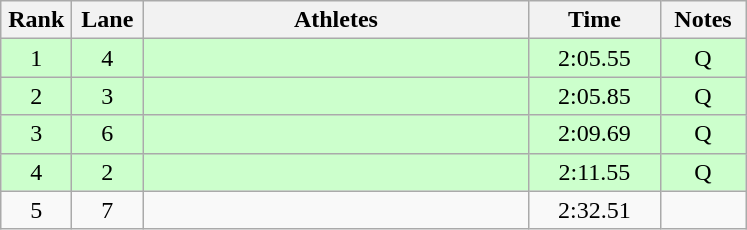<table class="wikitable sortable" style="text-align:center;">
<tr>
<th width=40>Rank</th>
<th width=40>Lane</th>
<th width=250>Athletes</th>
<th width=80>Time</th>
<th width=50>Notes</th>
</tr>
<tr bgcolor=ccffcc>
<td>1</td>
<td>4</td>
<td align=left></td>
<td>2:05.55</td>
<td>Q</td>
</tr>
<tr bgcolor=ccffcc>
<td>2</td>
<td>3</td>
<td align=left></td>
<td>2:05.85</td>
<td>Q</td>
</tr>
<tr bgcolor=ccffcc>
<td>3</td>
<td>6</td>
<td align=left></td>
<td>2:09.69</td>
<td>Q</td>
</tr>
<tr bgcolor=ccffcc>
<td>4</td>
<td>2</td>
<td align=left></td>
<td>2:11.55</td>
<td>Q</td>
</tr>
<tr>
<td>5</td>
<td>7</td>
<td align=left></td>
<td>2:32.51</td>
<td></td>
</tr>
</table>
